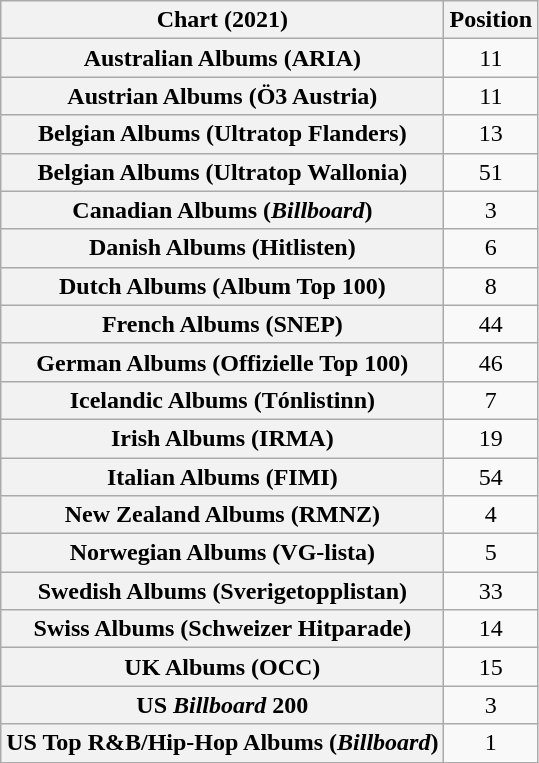<table class="wikitable sortable plainrowheaders" style="text-align:center">
<tr>
<th scope="col">Chart (2021)</th>
<th scope="col">Position</th>
</tr>
<tr>
<th scope="row">Australian Albums (ARIA)</th>
<td>11</td>
</tr>
<tr>
<th scope="row">Austrian Albums (Ö3 Austria)</th>
<td>11</td>
</tr>
<tr>
<th scope="row">Belgian Albums (Ultratop Flanders)</th>
<td>13</td>
</tr>
<tr>
<th scope="row">Belgian Albums (Ultratop Wallonia)</th>
<td>51</td>
</tr>
<tr>
<th scope="row">Canadian Albums (<em>Billboard</em>)</th>
<td>3</td>
</tr>
<tr>
<th scope="row">Danish Albums (Hitlisten)</th>
<td>6</td>
</tr>
<tr>
<th scope="row">Dutch Albums (Album Top 100)</th>
<td>8</td>
</tr>
<tr>
<th scope="row">French Albums (SNEP)</th>
<td>44</td>
</tr>
<tr>
<th scope="row">German Albums (Offizielle Top 100)</th>
<td>46</td>
</tr>
<tr>
<th scope="row">Icelandic Albums (Tónlistinn)</th>
<td>7</td>
</tr>
<tr>
<th scope="row">Irish Albums (IRMA)</th>
<td>19</td>
</tr>
<tr>
<th scope="row">Italian Albums (FIMI)</th>
<td>54</td>
</tr>
<tr>
<th scope="row">New Zealand Albums (RMNZ)</th>
<td>4</td>
</tr>
<tr>
<th scope="row">Norwegian Albums (VG-lista)</th>
<td>5</td>
</tr>
<tr>
<th scope="row">Swedish Albums (Sverigetopplistan)</th>
<td>33</td>
</tr>
<tr>
<th scope="row">Swiss Albums (Schweizer Hitparade)</th>
<td>14</td>
</tr>
<tr>
<th scope="row">UK Albums (OCC)</th>
<td>15</td>
</tr>
<tr>
<th scope="row">US <em>Billboard</em> 200</th>
<td>3</td>
</tr>
<tr>
<th scope="row">US Top R&B/Hip-Hop Albums (<em>Billboard</em>)</th>
<td>1</td>
</tr>
</table>
